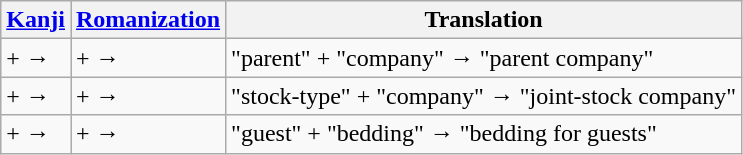<table class="wikitable">
<tr>
<th><a href='#'>Kanji</a></th>
<th><a href='#'>Romanization</a></th>
<th>Translation</th>
</tr>
<tr>
<td> +  → </td>
<td> +  → </td>
<td>"parent" + "company" → "parent company"</td>
</tr>
<tr>
<td> +  → </td>
<td> +  → </td>
<td>"stock-type" + "company" → "joint-stock company"</td>
</tr>
<tr>
<td> +  → </td>
<td> +  → </td>
<td>"guest" + "bedding" → "bedding for guests"</td>
</tr>
</table>
